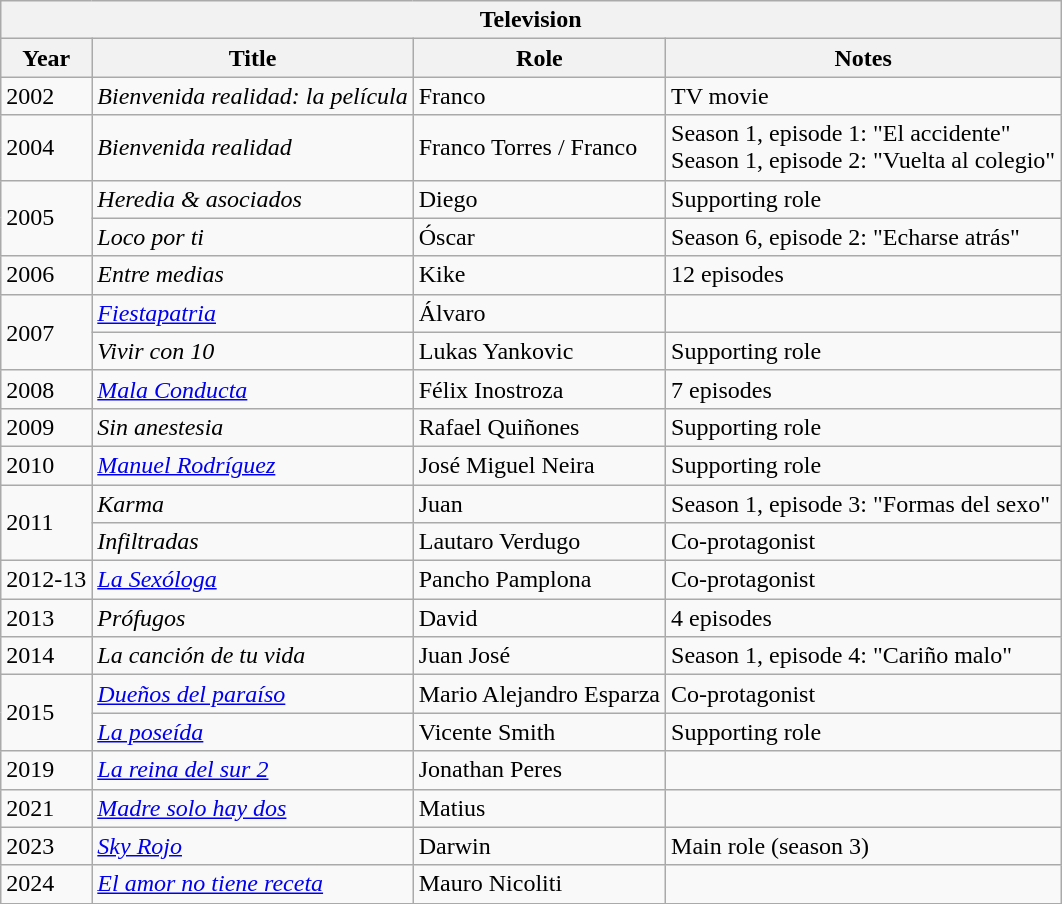<table class="wikitable">
<tr>
<th colspan="4">Television</th>
</tr>
<tr>
<th>Year</th>
<th>Title</th>
<th>Role</th>
<th>Notes</th>
</tr>
<tr>
<td>2002</td>
<td><em>Bienvenida realidad: la película</em></td>
<td>Franco</td>
<td>TV movie</td>
</tr>
<tr>
<td>2004</td>
<td><em>Bienvenida realidad</em></td>
<td>Franco Torres / Franco</td>
<td>Season 1, episode 1: "El accidente"<br>Season 1, episode 2: "Vuelta al colegio"</td>
</tr>
<tr>
<td rowspan="2">2005</td>
<td><em>Heredia & asociados</em></td>
<td>Diego</td>
<td>Supporting role</td>
</tr>
<tr>
<td><em>Loco por ti</em></td>
<td>Óscar</td>
<td>Season 6, episode 2: "Echarse atrás"</td>
</tr>
<tr>
<td>2006</td>
<td><em>Entre medias</em></td>
<td>Kike</td>
<td>12 episodes</td>
</tr>
<tr>
<td rowspan="2">2007</td>
<td><em><a href='#'>Fiestapatria</a></em></td>
<td>Álvaro</td>
<td></td>
</tr>
<tr>
<td><em>Vivir con 10</em></td>
<td>Lukas Yankovic</td>
<td>Supporting role</td>
</tr>
<tr>
<td>2008</td>
<td><em><a href='#'>Mala Conducta</a></em></td>
<td>Félix Inostroza</td>
<td>7 episodes</td>
</tr>
<tr>
<td>2009</td>
<td><em>Sin anestesia</em></td>
<td>Rafael Quiñones</td>
<td>Supporting role</td>
</tr>
<tr>
<td>2010</td>
<td><em><a href='#'>Manuel Rodríguez</a></em></td>
<td>José Miguel Neira</td>
<td>Supporting role</td>
</tr>
<tr>
<td rowspan="2">2011</td>
<td><em>Karma</em></td>
<td>Juan</td>
<td>Season 1, episode 3: "Formas del sexo"</td>
</tr>
<tr>
<td><em>Infiltradas</em></td>
<td>Lautaro Verdugo</td>
<td>Co-protagonist</td>
</tr>
<tr>
<td>2012-13</td>
<td><em><a href='#'>La Sexóloga</a></em></td>
<td>Pancho Pamplona</td>
<td>Co-protagonist</td>
</tr>
<tr>
<td>2013</td>
<td><em>Prófugos</em></td>
<td>David</td>
<td>4 episodes</td>
</tr>
<tr>
<td>2014</td>
<td><em>La canción de tu vida</em></td>
<td>Juan José</td>
<td>Season 1, episode 4: "Cariño malo"</td>
</tr>
<tr>
<td rowspan="2">2015</td>
<td><em><a href='#'>Dueños del paraíso</a></em></td>
<td>Mario Alejandro Esparza</td>
<td>Co-protagonist</td>
</tr>
<tr>
<td><em><a href='#'>La poseída</a></em></td>
<td>Vicente Smith</td>
<td>Supporting role</td>
</tr>
<tr>
<td>2019</td>
<td><em><a href='#'>La reina del sur 2</a></em></td>
<td>Jonathan Peres</td>
<td></td>
</tr>
<tr>
<td>2021</td>
<td><em><a href='#'>Madre solo hay dos</a></em></td>
<td>Matius</td>
<td></td>
</tr>
<tr>
<td>2023</td>
<td><em><a href='#'>Sky Rojo</a></em></td>
<td>Darwin</td>
<td>Main role (season 3)</td>
</tr>
<tr>
<td>2024</td>
<td><em><a href='#'>El amor no tiene receta</a></em></td>
<td>Mauro Nicoliti</td>
<td></td>
</tr>
<tr>
</tr>
</table>
